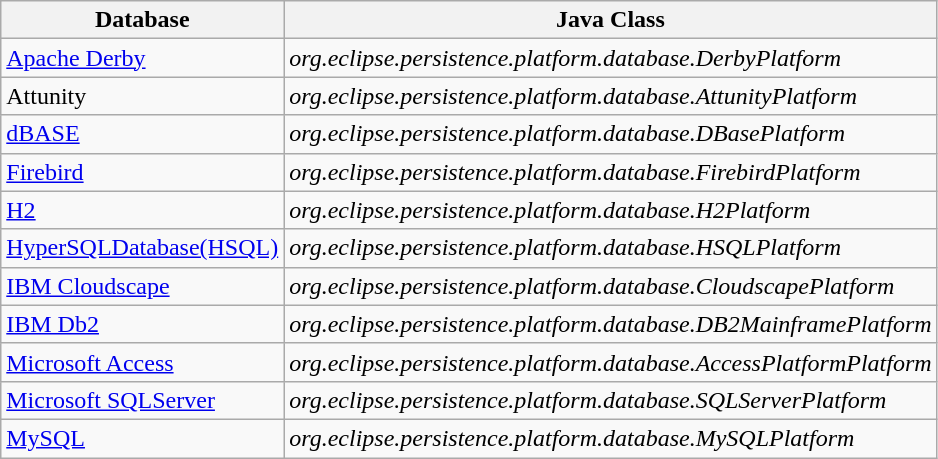<table class="wikitable">
<tr>
<th>Database</th>
<th>Java Class</th>
</tr>
<tr>
<td><a href='#'>Apache Derby</a></td>
<td><em>org.eclipse.persistence.platform.database.DerbyPlatform</em></td>
</tr>
<tr>
<td>Attunity</td>
<td><em>org.eclipse.persistence.platform.database.AttunityPlatform</em></td>
</tr>
<tr>
<td><a href='#'>dBASE</a></td>
<td><em>org.eclipse.persistence.platform.database.DBasePlatform</em></td>
</tr>
<tr>
<td><a href='#'>Firebird</a></td>
<td><em>org.eclipse.persistence.platform.database.FirebirdPlatform</em></td>
</tr>
<tr>
<td><a href='#'>H2</a></td>
<td><em>org.eclipse.persistence.platform.database.H2Platform</em></td>
</tr>
<tr>
<td><a href='#'>HyperSQLDatabase(HSQL)</a></td>
<td><em>org.eclipse.persistence.platform.database.HSQLPlatform</em></td>
</tr>
<tr>
<td><a href='#'>IBM Cloudscape</a></td>
<td><em>org.eclipse.persistence.platform.database.CloudscapePlatform</em></td>
</tr>
<tr>
<td><a href='#'>IBM Db2</a></td>
<td><em>org.eclipse.persistence.platform.database.DB2MainframePlatform</em></td>
</tr>
<tr>
<td><a href='#'>Microsoft Access</a></td>
<td><em>org.eclipse.persistence.platform.database.AccessPlatformPlatform</em></td>
</tr>
<tr>
<td><a href='#'>Microsoft SQLServer</a></td>
<td><em>org.eclipse.persistence.platform.database.SQLServerPlatform</em></td>
</tr>
<tr>
<td><a href='#'>MySQL</a></td>
<td><em>org.eclipse.persistence.platform.database.MySQLPlatform</em></td>
</tr>
</table>
